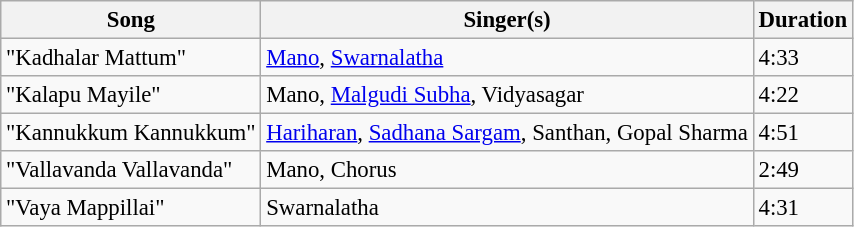<table class="wikitable" style="font-size:95%;">
<tr>
<th>Song</th>
<th>Singer(s)</th>
<th>Duration</th>
</tr>
<tr>
<td>"Kadhalar Mattum"</td>
<td><a href='#'>Mano</a>, <a href='#'>Swarnalatha</a></td>
<td>4:33</td>
</tr>
<tr>
<td>"Kalapu Mayile"</td>
<td>Mano, <a href='#'>Malgudi Subha</a>, Vidyasagar</td>
<td>4:22</td>
</tr>
<tr>
<td>"Kannukkum Kannukkum"</td>
<td><a href='#'>Hariharan</a>, <a href='#'>Sadhana Sargam</a>, Santhan, Gopal Sharma</td>
<td>4:51</td>
</tr>
<tr>
<td>"Vallavanda Vallavanda"</td>
<td>Mano, Chorus</td>
<td>2:49</td>
</tr>
<tr>
<td>"Vaya Mappillai"</td>
<td>Swarnalatha</td>
<td>4:31</td>
</tr>
</table>
